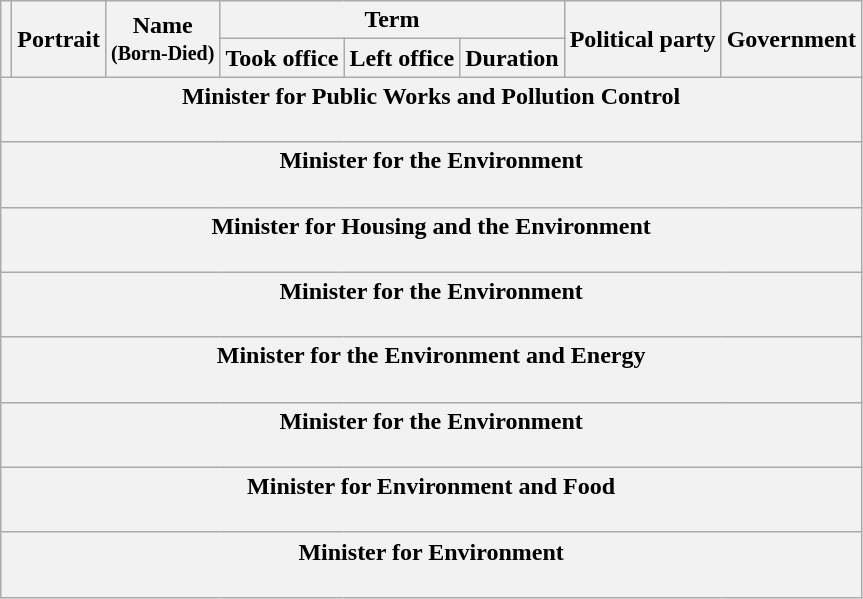<table class="wikitable" style="text-align:center;">
<tr>
<th rowspan=2></th>
<th rowspan=2>Portrait</th>
<th rowspan=2>Name<br><small>(Born-Died)</small></th>
<th colspan=3>Term</th>
<th rowspan=2>Political party</th>
<th rowspan=2>Government</th>
</tr>
<tr>
<th>Took office</th>
<th>Left office</th>
<th>Duration</th>
</tr>
<tr style="text-align:center;">
<th colspan=8>Minister for Public Works and Pollution Control<br><br></th>
</tr>
<tr style="text-align:center;">
<th colspan=8>Minister for the Environment<br><br>
</th>
</tr>
<tr style="text-align:center;">
<th colspan=8>Minister for Housing and the Environment<br><br>
</th>
</tr>
<tr style="text-align:center;">
<th colspan=8>Minister for the Environment<br><br>




</th>
</tr>
<tr style="text-align:center;">
<th colspan=8>Minister for the Environment and Energy<br><br></th>
</tr>
<tr style="text-align:center;">
<th colspan=8>Minister for the Environment<br><br>




</th>
</tr>
<tr style="text-align:center;">
<th colspan=8>Minister for Environment and Food<br><br>

</th>
</tr>
<tr style="text-align:center;">
<th colspan=8>Minister for Environment<br><br>
</th>
</tr>
</table>
